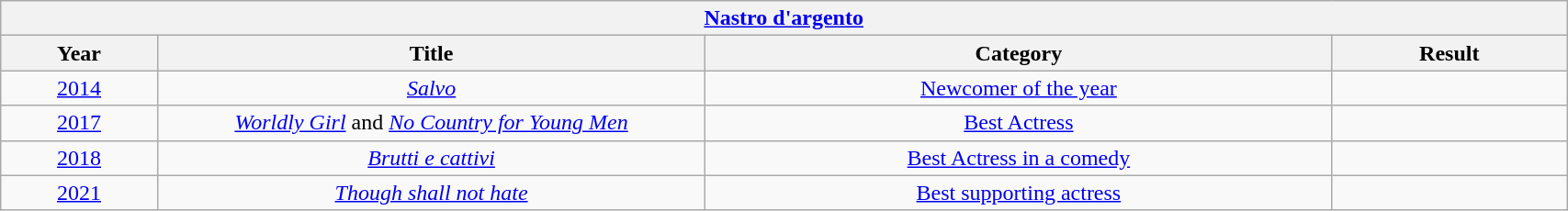<table width="90%" class="wikitable">
<tr>
<th colspan="4" align="center"><a href='#'>Nastro d'argento</a></th>
</tr>
<tr>
<th width="10%">Year</th>
<th width="35%">Title</th>
<th width="40%">Category</th>
<th width="15%">Result</th>
</tr>
<tr>
<td align="center"><a href='#'>2014</a></td>
<td align="center"><em><a href='#'>Salvo</a></em></td>
<td align="center"><a href='#'>Newcomer of the year</a></td>
<td></td>
</tr>
<tr>
<td align="center"><a href='#'>2017</a></td>
<td align="center"><em><a href='#'>Worldly Girl</a></em> and <em><a href='#'>No Country for Young Men</a></em></td>
<td align="center"><a href='#'>Best Actress</a></td>
<td></td>
</tr>
<tr>
<td align="center"><a href='#'>2018</a></td>
<td align="center"><em><a href='#'>Brutti e cattivi</a></em></td>
<td align="center"><a href='#'>Best Actress in a comedy</a></td>
<td></td>
</tr>
<tr>
<td align="center"><a href='#'>2021</a></td>
<td align="center"><em><a href='#'>Though shall not hate</a></em></td>
<td align="center"><a href='#'>Best supporting actress</a></td>
<td></td>
</tr>
</table>
